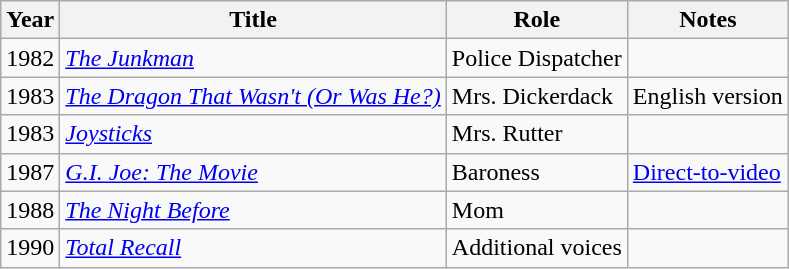<table class="wikitable sortable">
<tr>
<th>Year</th>
<th>Title</th>
<th>Role</th>
<th>Notes</th>
</tr>
<tr>
<td>1982</td>
<td><em><a href='#'>The Junkman</a></em></td>
<td>Police Dispatcher</td>
<td></td>
</tr>
<tr>
<td>1983</td>
<td><em><a href='#'>The Dragon That Wasn't (Or Was He?)</a></em></td>
<td>Mrs. Dickerdack</td>
<td>English version</td>
</tr>
<tr>
<td>1983</td>
<td><em><a href='#'>Joysticks</a></em></td>
<td>Mrs. Rutter</td>
<td></td>
</tr>
<tr>
<td>1987</td>
<td><em><a href='#'>G.I. Joe: The Movie</a></em></td>
<td>Baroness</td>
<td><a href='#'>Direct-to-video</a></td>
</tr>
<tr>
<td>1988</td>
<td><em><a href='#'>The Night Before</a></em></td>
<td>Mom</td>
<td></td>
</tr>
<tr>
<td>1990</td>
<td><em><a href='#'>Total Recall</a></em></td>
<td>Additional voices</td>
<td></td>
</tr>
</table>
